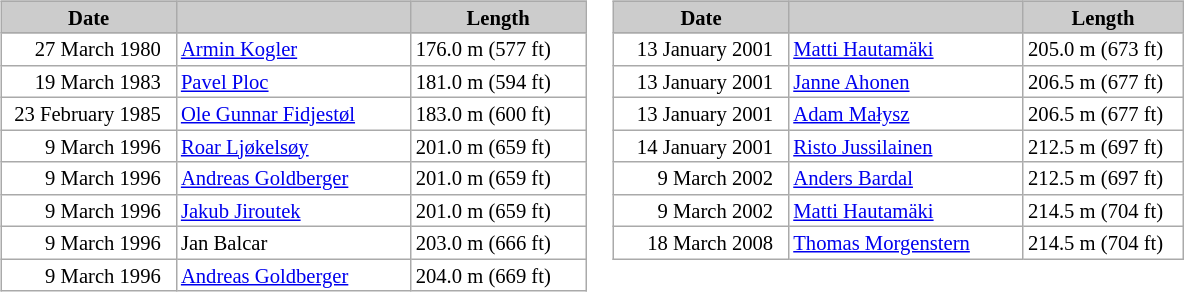<table>
<tr valign = "top">
<td><br><table class="wikitable plainrowheaders" style="background:#fff; font-size:86%; line-height:15px; border:grey solid 1px; border-collapse:collapse;">
<tr style="background:#ccc; text-align:center;">
<th style="background:#ccc;" width="110">Date</th>
<th style="background:#ccc;" width="150"></th>
<th style="background:#ccc;" width="110">Length</th>
</tr>
<tr>
<td align=right>27 March 1980  </td>
<td> <a href='#'>Armin Kogler</a></td>
<td>176.0 m (577 ft) </td>
</tr>
<tr>
<td align=right>19 March 1983  </td>
<td> <a href='#'>Pavel Ploc</a></td>
<td>181.0 m (594 ft) </td>
</tr>
<tr>
<td align=right>23 February 1985  </td>
<td> <a href='#'>Ole Gunnar Fidjestøl</a></td>
<td>183.0 m (600 ft)</td>
</tr>
<tr>
<td align=right>9 March 1996  </td>
<td> <a href='#'>Roar Ljøkelsøy</a></td>
<td>201.0 m (659 ft)</td>
</tr>
<tr>
<td align=right>9 March 1996  </td>
<td> <a href='#'>Andreas Goldberger</a></td>
<td>201.0 m (659 ft)</td>
</tr>
<tr>
<td align=right>9 March 1996  </td>
<td> <a href='#'>Jakub Jiroutek</a></td>
<td>201.0 m (659 ft)</td>
</tr>
<tr>
<td align=right>9 March 1996  </td>
<td> Jan Balcar</td>
<td>203.0 m (666 ft)</td>
</tr>
<tr>
<td align=right>9 March 1996  </td>
<td> <a href='#'>Andreas Goldberger</a></td>
<td>204.0 m (669 ft)</td>
</tr>
</table>
</td>
<td><br><table class="wikitable plainrowheaders" style="background:#fff; font-size:86%; line-height:15px; border:grey solid 1px; border-collapse:collapse;">
<tr style="background:#ccc; text-align:center;">
<th style="background:#ccc;" width="110">Date</th>
<th style="background:#ccc;" width="150"></th>
<th style="background:#ccc;" width="100">Length</th>
</tr>
<tr>
<td align=right>13 January 2001  </td>
<td> <a href='#'>Matti Hautamäki</a></td>
<td>205.0 m (673 ft)</td>
</tr>
<tr>
<td align=right>13 January 2001  </td>
<td> <a href='#'>Janne Ahonen</a></td>
<td>206.5 m (677 ft)</td>
</tr>
<tr>
<td align=right>13 January 2001  </td>
<td> <a href='#'>Adam Małysz</a></td>
<td>206.5 m (677 ft)</td>
</tr>
<tr>
<td align=right>14 January 2001  </td>
<td> <a href='#'>Risto Jussilainen</a></td>
<td>212.5 m (697 ft)</td>
</tr>
<tr>
<td align=right>9 March 2002  </td>
<td> <a href='#'>Anders Bardal</a></td>
<td>212.5 m (697 ft)</td>
</tr>
<tr>
<td align=right>9 March 2002  </td>
<td> <a href='#'>Matti Hautamäki</a></td>
<td>214.5 m (704 ft)</td>
</tr>
<tr>
<td align=right>18 March 2008  </td>
<td> <a href='#'>Thomas Morgenstern</a></td>
<td>214.5 m (704 ft)</td>
</tr>
</table>
</td>
</tr>
</table>
